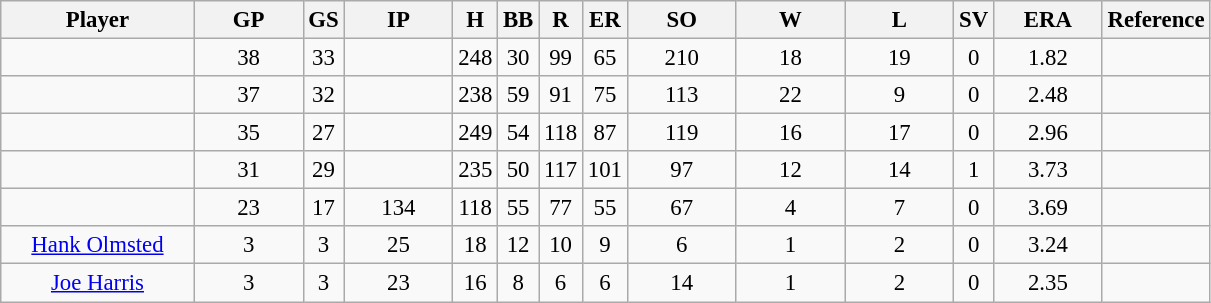<table class="wikitable sortable" style="text-align:center; font-size: 95%;">
<tr>
<th bgcolor="#DDDDFF" width="16%">Player</th>
<th bgcolor="#DDDDFF" width="9%">GP</th>
<th>GS</th>
<th bgcolor="#DDDDFF" width="9%">IP</th>
<th>H</th>
<th>BB</th>
<th>R</th>
<th>ER</th>
<th bgcolor="#DDDDFF" width="9%">SO</th>
<th bgcolor="#DDDDFF" width="9%">W</th>
<th bgcolor="#DDDDFF" width="9%">L</th>
<th>SV</th>
<th bgcolor="#DDDDFF" width="9%">ERA</th>
<th>Reference</th>
</tr>
<tr>
<td></td>
<td>38</td>
<td>33</td>
<td></td>
<td>248</td>
<td>30</td>
<td>99</td>
<td>65</td>
<td>210</td>
<td>18</td>
<td>19</td>
<td>0</td>
<td>1.82</td>
<td></td>
</tr>
<tr>
<td></td>
<td>37</td>
<td>32</td>
<td></td>
<td>238</td>
<td>59</td>
<td>91</td>
<td>75</td>
<td>113</td>
<td>22</td>
<td>9</td>
<td>0</td>
<td>2.48</td>
<td></td>
</tr>
<tr>
<td></td>
<td>35</td>
<td>27</td>
<td></td>
<td>249</td>
<td>54</td>
<td>118</td>
<td>87</td>
<td>119</td>
<td>16</td>
<td>17</td>
<td>0</td>
<td>2.96</td>
<td></td>
</tr>
<tr>
<td></td>
<td>31</td>
<td>29</td>
<td></td>
<td>235</td>
<td>50</td>
<td>117</td>
<td>101</td>
<td>97</td>
<td>12</td>
<td>14</td>
<td>1</td>
<td>3.73</td>
<td></td>
</tr>
<tr>
<td></td>
<td>23</td>
<td>17</td>
<td>134</td>
<td>118</td>
<td>55</td>
<td>77</td>
<td>55</td>
<td>67</td>
<td>4</td>
<td>7</td>
<td>0</td>
<td>3.69</td>
<td></td>
</tr>
<tr>
<td><a href='#'>Hank Olmsted</a></td>
<td>3</td>
<td>3</td>
<td>25</td>
<td>18</td>
<td>12</td>
<td>10</td>
<td>9</td>
<td>6</td>
<td>1</td>
<td>2</td>
<td>0</td>
<td>3.24</td>
<td></td>
</tr>
<tr>
<td><a href='#'>Joe Harris</a></td>
<td>3</td>
<td>3</td>
<td>23</td>
<td>16</td>
<td>8</td>
<td>6</td>
<td>6</td>
<td>14</td>
<td>1</td>
<td>2</td>
<td>0</td>
<td>2.35</td>
<td></td>
</tr>
</table>
